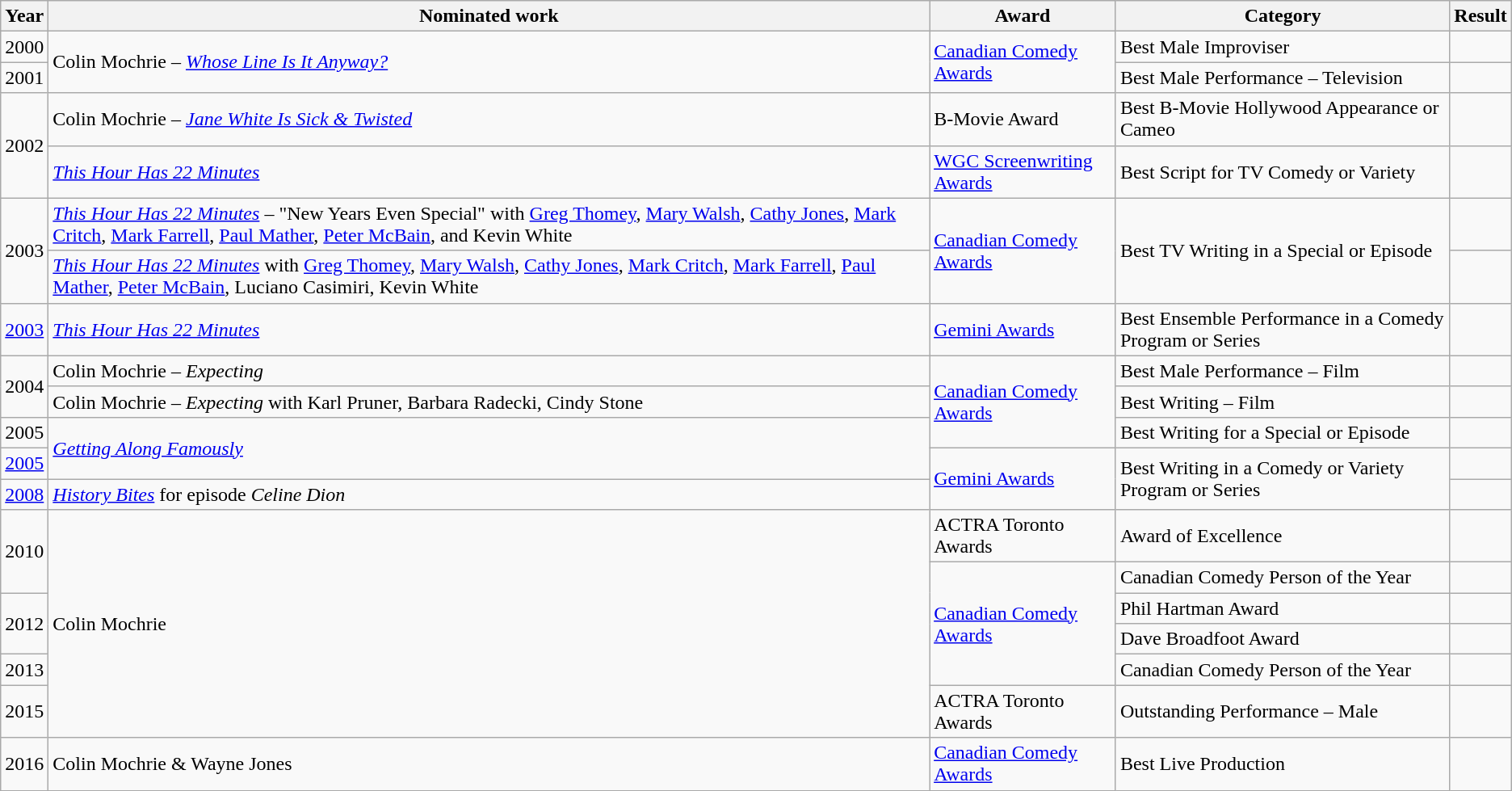<table class="wikitable">
<tr>
<th>Year</th>
<th>Nominated work</th>
<th>Award</th>
<th>Category</th>
<th>Result</th>
</tr>
<tr>
<td>2000</td>
<td rowspan=2>Colin Mochrie – <em><a href='#'>Whose Line Is It Anyway?</a></em></td>
<td rowspan=2><a href='#'>Canadian Comedy Awards</a></td>
<td>Best Male Improviser</td>
<td></td>
</tr>
<tr>
<td>2001</td>
<td>Best Male Performance – Television</td>
<td></td>
</tr>
<tr>
<td rowspan=2>2002</td>
<td>Colin Mochrie – <em><a href='#'>Jane White Is Sick & Twisted</a></em></td>
<td>B-Movie Award</td>
<td>Best B-Movie Hollywood Appearance or Cameo</td>
<td></td>
</tr>
<tr>
<td><em><a href='#'>This Hour Has 22 Minutes</a></em></td>
<td><a href='#'>WGC Screenwriting Awards</a></td>
<td>Best Script for TV Comedy or Variety</td>
<td></td>
</tr>
<tr>
<td rowspan=2>2003</td>
<td><em><a href='#'>This Hour Has 22 Minutes</a></em> – "New Years Even Special" with <a href='#'>Greg Thomey</a>, <a href='#'>Mary Walsh</a>, <a href='#'>Cathy Jones</a>, <a href='#'>Mark Critch</a>, <a href='#'>Mark Farrell</a>, <a href='#'>Paul Mather</a>, <a href='#'>Peter McBain</a>, and Kevin White</td>
<td rowspan=2><a href='#'>Canadian Comedy Awards</a></td>
<td rowspan=2>Best TV Writing in a Special or Episode</td>
<td></td>
</tr>
<tr>
<td><em><a href='#'>This Hour Has 22 Minutes</a></em> with <a href='#'>Greg Thomey</a>, <a href='#'>Mary Walsh</a>, <a href='#'>Cathy Jones</a>, <a href='#'>Mark Critch</a>, <a href='#'>Mark Farrell</a>, <a href='#'>Paul Mather</a>, <a href='#'>Peter McBain</a>, Luciano Casimiri, Kevin White</td>
<td></td>
</tr>
<tr>
<td><a href='#'>2003</a></td>
<td><em><a href='#'>This Hour Has 22 Minutes</a></em></td>
<td><a href='#'>Gemini Awards</a></td>
<td>Best Ensemble Performance in a Comedy Program or Series</td>
<td></td>
</tr>
<tr>
<td rowspan=2>2004</td>
<td>Colin Mochrie – <em>Expecting</em></td>
<td rowspan=3><a href='#'>Canadian Comedy Awards</a></td>
<td>Best Male Performance – Film</td>
<td></td>
</tr>
<tr>
<td>Colin Mochrie – <em>Expecting</em> with Karl Pruner, Barbara Radecki, Cindy Stone</td>
<td>Best Writing – Film</td>
<td></td>
</tr>
<tr>
<td>2005</td>
<td rowspan=2><em><a href='#'>Getting Along Famously</a></em></td>
<td>Best Writing for a Special or Episode</td>
<td></td>
</tr>
<tr>
<td><a href='#'>2005</a></td>
<td rowspan=2><a href='#'>Gemini Awards</a></td>
<td rowspan=2>Best Writing in a Comedy or Variety Program or Series</td>
<td></td>
</tr>
<tr>
<td><a href='#'>2008</a></td>
<td><em><a href='#'>History Bites</a></em> for episode <em>Celine Dion</em></td>
<td></td>
</tr>
<tr>
<td rowspan=2>2010</td>
<td rowspan=6>Colin Mochrie</td>
<td>ACTRA Toronto Awards</td>
<td>Award of Excellence</td>
<td></td>
</tr>
<tr>
<td rowspan=4><a href='#'>Canadian Comedy Awards</a></td>
<td>Canadian Comedy Person of the Year</td>
<td></td>
</tr>
<tr>
<td rowspan=2>2012</td>
<td>Phil Hartman Award</td>
<td></td>
</tr>
<tr>
<td>Dave Broadfoot Award</td>
<td></td>
</tr>
<tr>
<td>2013</td>
<td>Canadian Comedy Person of the Year</td>
<td></td>
</tr>
<tr>
<td>2015</td>
<td>ACTRA Toronto Awards</td>
<td>Outstanding Performance – Male</td>
<td></td>
</tr>
<tr>
<td>2016</td>
<td>Colin Mochrie & Wayne Jones</td>
<td><a href='#'>Canadian Comedy Awards</a></td>
<td>Best Live Production</td>
<td></td>
</tr>
</table>
